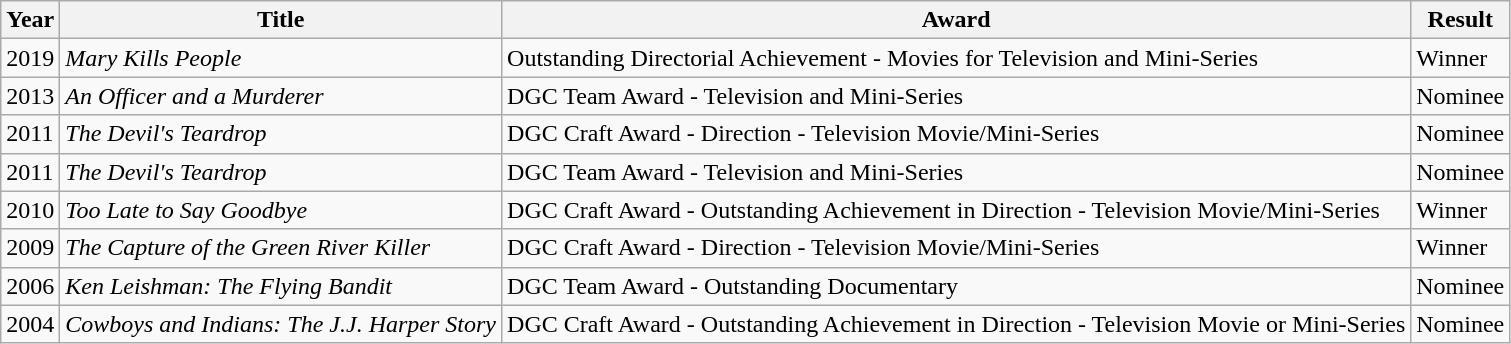<table class="wikitable">
<tr>
<th>Year</th>
<th>Title</th>
<th>Award</th>
<th>Result</th>
</tr>
<tr>
<td>2019</td>
<td><em>Mary Kills People</em></td>
<td>Outstanding Directorial Achievement - Movies for Television and Mini-Series</td>
<td>Winner</td>
</tr>
<tr>
<td>2013</td>
<td><em>An Officer and a Murderer</em></td>
<td>DGC Team Award - Television and Mini-Series</td>
<td>Nominee</td>
</tr>
<tr>
<td>2011</td>
<td><em>The Devil's Teardrop</em></td>
<td>DGC Craft Award - Direction - Television Movie/Mini-Series</td>
<td>Nominee</td>
</tr>
<tr>
<td>2011</td>
<td><em>The Devil's Teardrop</em></td>
<td>DGC Team Award - Television and Mini-Series</td>
<td>Nominee</td>
</tr>
<tr>
<td>2010</td>
<td><em>Too Late to Say Goodbye</em></td>
<td>DGC Craft Award - Outstanding Achievement in Direction - Television Movie/Mini-Series</td>
<td>Winner</td>
</tr>
<tr>
<td>2009</td>
<td><em>The Capture of the Green River Killer</em></td>
<td>DGC Craft Award - Direction - Television Movie/Mini-Series</td>
<td>Winner</td>
</tr>
<tr>
<td>2006</td>
<td><em>Ken Leishman: The Flying Bandit</em></td>
<td>DGC Team Award - Outstanding Documentary</td>
<td>Nominee</td>
</tr>
<tr>
<td>2004</td>
<td><em>Cowboys and Indians: The J.J. Harper Story</em></td>
<td>DGC Craft Award - Outstanding Achievement in Direction - Television Movie or Mini-Series</td>
<td>Nominee</td>
</tr>
</table>
